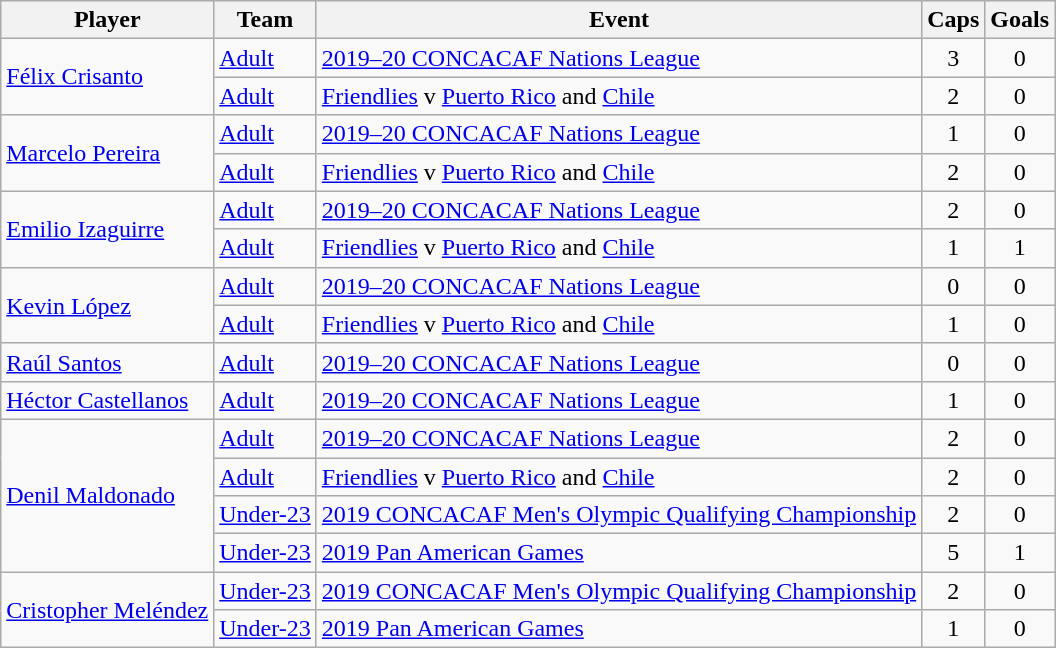<table class="wikitable">
<tr>
<th>Player</th>
<th>Team</th>
<th>Event</th>
<th>Caps</th>
<th>Goals</th>
</tr>
<tr>
<td rowspan=2><a href='#'>Félix Crisanto</a></td>
<td><a href='#'>Adult</a></td>
<td><a href='#'>2019–20 CONCACAF Nations League</a></td>
<td align=center>3</td>
<td align=center>0</td>
</tr>
<tr>
<td><a href='#'>Adult</a></td>
<td><a href='#'>Friendlies</a> v <a href='#'>Puerto Rico</a> and <a href='#'>Chile</a></td>
<td align=center>2</td>
<td align=center>0</td>
</tr>
<tr>
<td rowspan=2><a href='#'>Marcelo Pereira</a></td>
<td><a href='#'>Adult</a></td>
<td><a href='#'>2019–20 CONCACAF Nations League</a></td>
<td align=center>1</td>
<td align=center>0</td>
</tr>
<tr>
<td><a href='#'>Adult</a></td>
<td><a href='#'>Friendlies</a> v <a href='#'>Puerto Rico</a> and <a href='#'>Chile</a></td>
<td align=center>2</td>
<td align=center>0</td>
</tr>
<tr>
<td rowspan=2><a href='#'>Emilio Izaguirre</a></td>
<td><a href='#'>Adult</a></td>
<td><a href='#'>2019–20 CONCACAF Nations League</a></td>
<td align=center>2</td>
<td align=center>0</td>
</tr>
<tr>
<td><a href='#'>Adult</a></td>
<td><a href='#'>Friendlies</a> v <a href='#'>Puerto Rico</a> and <a href='#'>Chile</a></td>
<td align=center>1</td>
<td align=center>1</td>
</tr>
<tr>
<td rowspan=2><a href='#'>Kevin López</a></td>
<td><a href='#'>Adult</a></td>
<td><a href='#'>2019–20 CONCACAF Nations League</a></td>
<td align=center>0</td>
<td align=center>0</td>
</tr>
<tr>
<td><a href='#'>Adult</a></td>
<td><a href='#'>Friendlies</a> v <a href='#'>Puerto Rico</a> and <a href='#'>Chile</a></td>
<td align=center>1</td>
<td align=center>0</td>
</tr>
<tr>
<td><a href='#'>Raúl Santos</a></td>
<td><a href='#'>Adult</a></td>
<td><a href='#'>2019–20 CONCACAF Nations League</a></td>
<td align=center>0</td>
<td align=center>0</td>
</tr>
<tr>
<td><a href='#'>Héctor Castellanos</a></td>
<td><a href='#'>Adult</a></td>
<td><a href='#'>2019–20 CONCACAF Nations League</a></td>
<td align=center>1</td>
<td align=center>0</td>
</tr>
<tr>
<td rowspan=4><a href='#'>Denil Maldonado</a></td>
<td><a href='#'>Adult</a></td>
<td><a href='#'>2019–20 CONCACAF Nations League</a></td>
<td align=center>2</td>
<td align=center>0</td>
</tr>
<tr>
<td><a href='#'>Adult</a></td>
<td><a href='#'>Friendlies</a> v <a href='#'>Puerto Rico</a> and <a href='#'>Chile</a></td>
<td align=center>2</td>
<td align=center>0</td>
</tr>
<tr>
<td><a href='#'>Under-23</a></td>
<td><a href='#'>2019 CONCACAF Men's Olympic Qualifying Championship</a></td>
<td align=center>2</td>
<td align=center>0</td>
</tr>
<tr>
<td><a href='#'>Under-23</a></td>
<td><a href='#'>2019 Pan American Games</a></td>
<td align=center>5</td>
<td align=center>1</td>
</tr>
<tr>
<td rowspan=2><a href='#'>Cristopher Meléndez</a></td>
<td><a href='#'>Under-23</a></td>
<td><a href='#'>2019 CONCACAF Men's Olympic Qualifying Championship</a></td>
<td align=center>2</td>
<td align=center>0</td>
</tr>
<tr>
<td><a href='#'>Under-23</a></td>
<td><a href='#'>2019 Pan American Games</a></td>
<td align=center>1</td>
<td align=center>0</td>
</tr>
</table>
